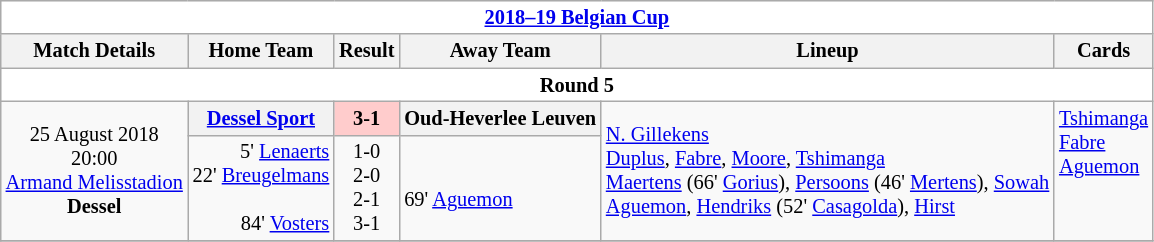<table class="wikitable" style="font-size:85%">
<tr>
<td colspan="6" align="center" style="background:white;"><strong><a href='#'>2018–19 Belgian Cup</a></strong></td>
</tr>
<tr>
<th>Match Details</th>
<th>Home Team</th>
<th>Result</th>
<th>Away Team</th>
<th>Lineup</th>
<th>Cards</th>
</tr>
<tr>
<td style="background:white;" align="center" colspan="6"><strong>Round 5</strong></td>
</tr>
<tr>
<td rowspan="2" align="center">25 August 2018<br>20:00<br><a href='#'>Armand Melisstadion</a><br><strong>Dessel</strong><br></td>
<th><strong><a href='#'>Dessel Sport</a></strong></th>
<th style="background: #FFCCCC;">3-1</th>
<th><strong>Oud-Heverlee Leuven</strong></th>
<td rowspan="2"><a href='#'>N. Gillekens</a><br><a href='#'>Duplus</a>, <a href='#'>Fabre</a>, <a href='#'>Moore</a>, <a href='#'>Tshimanga</a><br><a href='#'>Maertens</a> (66' <a href='#'>Gorius</a>), <a href='#'>Persoons</a> (46' <a href='#'>Mertens</a>), <a href='#'>Sowah</a><br><a href='#'>Aguemon</a>, <a href='#'>Hendriks</a> (52' <a href='#'>Casagolda</a>), <a href='#'>Hirst</a></td>
<td rowspan="2" valign="top"> <a href='#'>Tshimanga</a><br> <a href='#'>Fabre</a><br> <a href='#'>Aguemon</a></td>
</tr>
<tr valign="top">
<td align="right">5' <a href='#'>Lenaerts</a><br>22'  <a href='#'>Breugelmans</a><br><br>84' <a href='#'>Vosters</a></td>
<td align="center">1-0<br>2-0<br>2-1<br>3-1</td>
<td><br><br>69' <a href='#'>Aguemon</a></td>
</tr>
<tr>
</tr>
</table>
